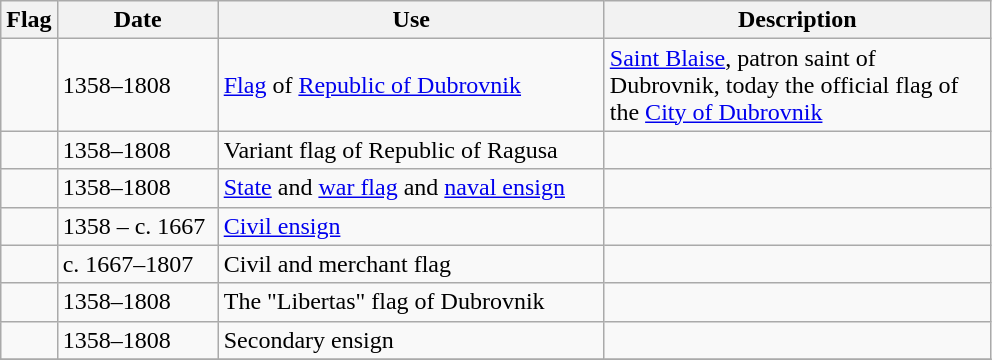<table class="wikitable">
<tr>
<th>Flag</th>
<th style="width:100px;">Date</th>
<th style="width:250px;">Use</th>
<th style="width:250px;">Description</th>
</tr>
<tr>
<td></td>
<td>1358–1808</td>
<td><a href='#'>Flag</a> of <a href='#'>Republic of Dubrovnik</a></td>
<td><a href='#'>Saint Blaise</a>, patron saint of Dubrovnik, today the official flag of the <a href='#'>City of Dubrovnik</a></td>
</tr>
<tr>
<td></td>
<td>1358–1808</td>
<td>Variant flag of Republic of Ragusa</td>
<td></td>
</tr>
<tr>
<td></td>
<td>1358–1808</td>
<td><a href='#'>State</a> and <a href='#'>war flag</a> and <a href='#'>naval ensign</a></td>
<td></td>
</tr>
<tr>
<td></td>
<td>1358 – c. 1667</td>
<td><a href='#'>Civil ensign</a></td>
<td></td>
</tr>
<tr>
<td></td>
<td>c. 1667–1807</td>
<td>Civil and merchant flag</td>
<td></td>
</tr>
<tr>
<td></td>
<td>1358–1808</td>
<td>The "Libertas" flag of Dubrovnik</td>
<td></td>
</tr>
<tr>
<td></td>
<td>1358–1808</td>
<td>Secondary ensign</td>
<td></td>
</tr>
<tr>
</tr>
</table>
